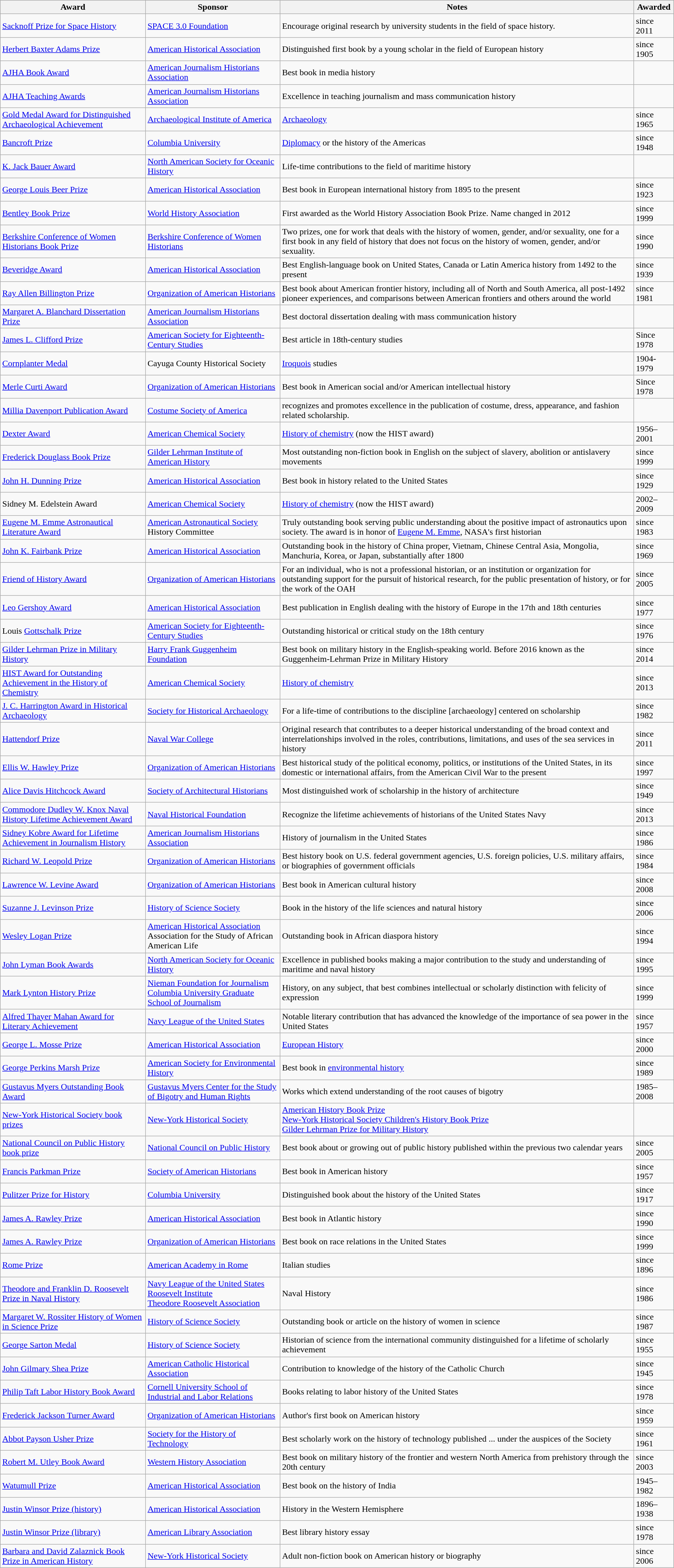<table class="wikitable sortable">
<tr>
<th>Award</th>
<th>Sponsor</th>
<th>Notes</th>
<th>Awarded</th>
</tr>
<tr>
<td data-sort-value="Sacknoff"><a href='#'>Sacknoff Prize for Space History</a></td>
<td><a href='#'>SPACE 3.0 Foundation</a></td>
<td>Encourage original research by university students in the field of space history.</td>
<td>since 2011</td>
</tr>
<tr>
<td data-sort-value="Adams"><a href='#'>Herbert Baxter Adams Prize</a></td>
<td><a href='#'>American Historical Association</a></td>
<td>Distinguished first book by a young scholar in the field of European history</td>
<td>since 1905</td>
</tr>
<tr>
<td data-sort-value="AJHA Book"><a href='#'>AJHA Book Award</a></td>
<td><a href='#'>American Journalism Historians Association</a></td>
<td>Best book in media history</td>
<td></td>
</tr>
<tr>
<td data-sort-value="AJHA Teaching"><a href='#'>AJHA Teaching Awards</a></td>
<td><a href='#'>American Journalism Historians Association</a></td>
<td>Excellence in teaching journalism and mass communication history</td>
<td></td>
</tr>
<tr>
<td data-sort-value="Archaeological"><a href='#'>Gold Medal Award for Distinguished Archaeological Achievement</a></td>
<td><a href='#'>Archaeological Institute of America</a></td>
<td><a href='#'>Archaeology</a></td>
<td>since 1965</td>
</tr>
<tr>
<td data-sort-value="Bancroft"><a href='#'>Bancroft Prize</a></td>
<td><a href='#'>Columbia University</a></td>
<td><a href='#'>Diplomacy</a> or the history of the Americas</td>
<td>since 1948</td>
</tr>
<tr>
<td data-sort-value="Bauer"><a href='#'>K. Jack Bauer Award</a></td>
<td><a href='#'>North American Society for Oceanic History</a></td>
<td>Life-time contributions to the field of maritime history</td>
<td></td>
</tr>
<tr>
<td data-sort-value="Beer"><a href='#'>George Louis Beer Prize</a></td>
<td><a href='#'>American Historical Association</a></td>
<td>Best book in European international history from 1895 to the present</td>
<td>since 1923</td>
</tr>
<tr>
<td data-sort-value="Bentley"><a href='#'>Bentley Book Prize</a></td>
<td><a href='#'>World History Association</a></td>
<td>First awarded as the World History Association Book Prize. Name changed in 2012</td>
<td>since 1999</td>
</tr>
<tr>
<td data-sort-value="Berkshire"><a href='#'>Berkshire Conference of Women Historians Book Prize</a></td>
<td><a href='#'>Berkshire Conference of Women Historians</a></td>
<td>Two prizes, one for work that deals with the history of women, gender, and/or sexuality, one for a first book in any field of history that does not focus on the history of women, gender, and/or sexuality.</td>
<td>since 1990</td>
</tr>
<tr>
<td data-sort-value="Beveridge"><a href='#'>Beveridge Award</a></td>
<td><a href='#'>American Historical Association</a></td>
<td>Best English-language book on United States, Canada or Latin America history from 1492 to the present</td>
<td>since 1939</td>
</tr>
<tr>
<td data-sort-value="Billington"><a href='#'>Ray Allen Billington Prize</a></td>
<td><a href='#'>Organization of American Historians</a></td>
<td>Best book about American frontier history, including all of North and South America, all post-1492 pioneer experiences, and comparisons between American frontiers and others around the world</td>
<td>since 1981</td>
</tr>
<tr>
<td data-sort-value="Blanchard"><a href='#'>Margaret A. Blanchard Dissertation Prize</a></td>
<td><a href='#'>American Journalism Historians Association</a></td>
<td>Best doctoral dissertation dealing with mass communication history</td>
<td></td>
</tr>
<tr>
<td><a href='#'>James L. Clifford Prize</a></td>
<td><a href='#'>American Society for Eighteenth-Century Studies</a></td>
<td>Best article in 18th-century studies</td>
<td>Since 1978</td>
</tr>
<tr>
<td data-sort-value="Cornplanter"><a href='#'>Cornplanter Medal</a></td>
<td>Cayuga County Historical Society</td>
<td><a href='#'>Iroquois</a> studies</td>
<td>1904-1979</td>
</tr>
<tr>
<td data-sort-value="Curti"><a href='#'>Merle Curti Award</a></td>
<td><a href='#'>Organization of American Historians</a></td>
<td>Best book in American social and/or American intellectual history</td>
<td>Since 1978</td>
</tr>
<tr>
<td data-sort-value="Davenport"><a href='#'>Millia Davenport Publication Award</a></td>
<td><a href='#'>Costume Society of America</a></td>
<td>recognizes and promotes excellence in the publication of costume, dress, appearance, and fashion related scholarship.</td>
<td></td>
</tr>
<tr>
<td data-sort-value="Dexter"><a href='#'>Dexter Award</a></td>
<td><a href='#'>American Chemical Society</a></td>
<td><a href='#'>History of chemistry</a> (now the HIST award)</td>
<td>1956–2001</td>
</tr>
<tr>
<td data-sort-value="Douglass"><a href='#'>Frederick Douglass Book Prize</a></td>
<td><a href='#'>Gilder Lehrman Institute of American History</a></td>
<td>Most outstanding non-fiction book in English on the subject of slavery, abolition or antislavery movements</td>
<td>since 1999</td>
</tr>
<tr>
<td data-sort-value="Dunning"><a href='#'>John H. Dunning Prize</a></td>
<td><a href='#'>American Historical Association</a></td>
<td>Best book in history related to the United States</td>
<td>since 1929</td>
</tr>
<tr>
<td data-sort-value="Edelstein">Sidney M. Edelstein Award</td>
<td><a href='#'>American Chemical Society</a></td>
<td><a href='#'>History of chemistry</a>  (now the HIST award)</td>
<td>2002–2009</td>
</tr>
<tr>
<td data-sort-value="Emme"><a href='#'>Eugene M. Emme Astronautical Literature Award</a></td>
<td><a href='#'>American Astronautical Society</a> History Committee</td>
<td>Truly outstanding book serving public understanding about the positive impact of astronautics upon society. The award is in honor of <a href='#'>Eugene M. Emme</a>, NASA's first historian</td>
<td>since 1983</td>
</tr>
<tr>
<td data-sort-value="Fairbank"><a href='#'>John K. Fairbank Prize</a></td>
<td><a href='#'>American Historical Association</a></td>
<td>Outstanding book in the history of China proper, Vietnam, Chinese Central Asia, Mongolia, Manchuria, Korea, or Japan, substantially after 1800</td>
<td>since 1969</td>
</tr>
<tr>
<td data-sort-value="Friend"><a href='#'>Friend of History Award</a></td>
<td><a href='#'>Organization of American Historians</a></td>
<td>For an individual, who is not a professional historian, or an institution or organization for outstanding support for the pursuit of historical research, for the public presentation of history, or for the work of the OAH</td>
<td>since 2005</td>
</tr>
<tr>
<td data-sort-value="Gershoy"><a href='#'>Leo Gershoy Award</a></td>
<td><a href='#'>American Historical Association</a></td>
<td>Best publication in English dealing with the history of Europe in the 17th and 18th centuries</td>
<td>since 1977</td>
</tr>
<tr>
<td data-sort-value="Gottschalk">Louis <a href='#'>Gottschalk Prize</a></td>
<td><a href='#'>American Society for Eighteenth-Century Studies</a></td>
<td>Outstanding historical or critical study on the 18th century</td>
<td>since 1976</td>
</tr>
<tr>
<td data-sort-value="Guggenheim-Lehrman"><a href='#'>Gilder Lehrman Prize in Military History</a></td>
<td><a href='#'>Harry Frank Guggenheim Foundation</a></td>
<td>Best book on military history in the English-speaking world. Before 2016 known as the Guggenheim-Lehrman Prize in Military History</td>
<td>since 2014</td>
</tr>
<tr>
<td data-sort-value="HIST"><a href='#'>HIST Award for Outstanding Achievement in the History of Chemistry</a></td>
<td><a href='#'>American Chemical Society</a></td>
<td><a href='#'>History of chemistry</a></td>
<td>since 2013</td>
</tr>
<tr>
<td data-sort-value="Harrington"><a href='#'>J. C. Harrington Award in Historical Archaeology</a></td>
<td><a href='#'>Society for Historical Archaeology</a></td>
<td>For a life-time of contributions to the discipline [archaeology] centered on scholarship</td>
<td>since 1982</td>
</tr>
<tr>
<td data-sort-value="Hattendorf"><a href='#'>Hattendorf Prize</a></td>
<td><a href='#'>Naval War College</a></td>
<td>Original research that contributes to a deeper historical understanding of the broad context and interrelationships involved in the roles, contributions, limitations, and uses of the sea services in history</td>
<td>since 2011</td>
</tr>
<tr>
<td data-sort-value="Hawley"><a href='#'>Ellis W. Hawley Prize</a></td>
<td><a href='#'>Organization of American Historians</a></td>
<td>Best historical study of the political economy, politics, or institutions of the United States, in its domestic or international affairs, from the American Civil War to the present</td>
<td>since 1997</td>
</tr>
<tr>
<td data-sort-value="Hitchock"><a href='#'>Alice Davis Hitchcock Award</a></td>
<td><a href='#'>Society of Architectural Historians</a></td>
<td>Most distinguished work of scholarship in the history of architecture</td>
<td>since 1949</td>
</tr>
<tr>
<td data-sort-value="Knox"><a href='#'>Commodore Dudley W. Knox Naval History Lifetime Achievement Award</a></td>
<td><a href='#'>Naval Historical Foundation</a></td>
<td>Recognize the lifetime achievements of historians of the United States Navy</td>
<td>since 2013</td>
</tr>
<tr>
<td data-sort-value="Kobre"><a href='#'>Sidney Kobre Award for Lifetime Achievement in Journalism History</a></td>
<td><a href='#'>American Journalism Historians Association</a></td>
<td>History of journalism in the United States</td>
<td>since 1986</td>
</tr>
<tr>
<td data-sort-value="Leopold"><a href='#'>Richard W. Leopold Prize</a></td>
<td><a href='#'>Organization of American Historians</a></td>
<td>Best history book on U.S. federal government agencies, U.S. foreign policies, U.S. military affairs, or biographies of government officials</td>
<td>since 1984</td>
</tr>
<tr>
<td data-sort-value="Levine"><a href='#'>Lawrence W. Levine Award</a></td>
<td><a href='#'>Organization of American Historians</a></td>
<td>Best book in American cultural history</td>
<td>since 2008</td>
</tr>
<tr>
<td data-sort-value="Levinson"><a href='#'>Suzanne J. Levinson Prize</a></td>
<td><a href='#'>History of Science Society</a></td>
<td>Book in the history of the life sciences and natural history</td>
<td>since 2006</td>
</tr>
<tr>
<td data-sort-value="Logal"><a href='#'>Wesley Logan Prize</a></td>
<td><a href='#'>American Historical Association</a> <br> Association for the Study of African American Life</td>
<td>Outstanding book in African diaspora history</td>
<td>since 1994</td>
</tr>
<tr>
<td data-sort-value="Lyman"><a href='#'>John Lyman Book Awards</a></td>
<td><a href='#'>North American Society for Oceanic History</a></td>
<td>Excellence in published books making a major contribution to the study and understanding of maritime and naval history</td>
<td>since 1995</td>
</tr>
<tr>
<td data-sort-value="Lynton"><a href='#'>Mark Lynton History Prize</a></td>
<td><a href='#'>Nieman Foundation for Journalism</a> <br> <a href='#'>Columbia University Graduate School of Journalism</a></td>
<td>History, on any subject, that best combines intellectual or scholarly distinction with felicity of expression</td>
<td>since 1999</td>
</tr>
<tr>
<td data-sort-value="Mahan"><a href='#'>Alfred Thayer Mahan Award for Literary Achievement</a></td>
<td><a href='#'>Navy League of the United States</a></td>
<td>Notable literary contribution that has advanced the knowledge of the importance of sea power in the United States</td>
<td>since 1957</td>
</tr>
<tr>
<td data-sort-value="Mosse"><a href='#'>George L. Mosse Prize</a></td>
<td><a href='#'>American Historical Association</a></td>
<td><a href='#'>European History</a></td>
<td>since 2000</td>
</tr>
<tr>
<td><a href='#'>George Perkins Marsh Prize</a></td>
<td><a href='#'>American Society for Environmental History</a></td>
<td>Best book in <a href='#'>environmental history</a></td>
<td>since 1989</td>
</tr>
<tr>
<td data-sort-value="Myers"><a href='#'>Gustavus Myers Outstanding Book Award</a></td>
<td><a href='#'>Gustavus Myers Center for the Study of Bigotry and Human Rights</a></td>
<td>Works which extend understanding of the root causes of bigotry</td>
<td>1985–2008</td>
</tr>
<tr>
<td data-sort-value="New-York Historical"><a href='#'>New-York Historical Society book prizes</a></td>
<td><a href='#'>New-York Historical Society</a></td>
<td><a href='#'>American History Book Prize</a><br><a href='#'>New-York Historical Society Children's History Book Prize</a><br><a href='#'>Gilder Lehrman Prize for Military History</a></td>
<td></td>
</tr>
<tr>
<td data-sort-value="National Council on Public History"><a href='#'>National Council on Public History book prize</a></td>
<td><a href='#'>National Council on Public History</a></td>
<td>Best book about or growing out of public history published within the previous two calendar years</td>
<td>since 2005</td>
</tr>
<tr>
<td data-sort-value="Parkman"><a href='#'>Francis Parkman Prize</a></td>
<td><a href='#'>Society of American Historians</a></td>
<td>Best book in American history</td>
<td>since 1957</td>
</tr>
<tr>
<td data-sort-value="Pullitzer"><a href='#'>Pulitzer Prize for History</a></td>
<td><a href='#'>Columbia University</a></td>
<td>Distinguished book about the history of the United States</td>
<td>since 1917</td>
</tr>
<tr>
<td data-sort-value="Rawley AHA"><a href='#'>James A. Rawley Prize</a></td>
<td><a href='#'>American Historical Association</a></td>
<td>Best book in Atlantic history</td>
<td>since 1990</td>
</tr>
<tr>
<td data-sort-value="Rawley OAH"><a href='#'>James A. Rawley Prize</a></td>
<td><a href='#'>Organization of American Historians</a></td>
<td>Best book on race relations in the United States</td>
<td>since 1999</td>
</tr>
<tr>
<td data-sort-value="Rome"><a href='#'>Rome Prize</a></td>
<td><a href='#'>American Academy in Rome</a></td>
<td>Italian studies</td>
<td>since 1896</td>
</tr>
<tr>
<td data-sort-value="Roosevelt"><a href='#'>Theodore and Franklin D. Roosevelt Prize in Naval History</a></td>
<td><a href='#'>Navy League of the United States</a><br><a href='#'>Roosevelt Institute</a><br><a href='#'>Theodore Roosevelt Association</a></td>
<td>Naval History</td>
<td>since 1986</td>
</tr>
<tr>
<td data-sort-value="Rossiter"><a href='#'>Margaret W. Rossiter History of Women in Science Prize</a></td>
<td><a href='#'>History of Science Society</a></td>
<td>Outstanding book or article on the history of women in science</td>
<td>since 1987</td>
</tr>
<tr>
<td data-sort-value="Sarton"><a href='#'>George Sarton Medal</a></td>
<td><a href='#'>History of Science Society</a></td>
<td>Historian of science from the international community distinguished for a lifetime of scholarly achievement</td>
<td>since 1955</td>
</tr>
<tr>
<td data-sort-value="Shea"><a href='#'>John Gilmary Shea Prize</a></td>
<td><a href='#'>American Catholic Historical Association</a></td>
<td>Contribution to knowledge of the history of the Catholic Church</td>
<td>since 1945</td>
</tr>
<tr>
<td data-sort-value="Taft"><a href='#'>Philip Taft Labor History Book Award</a></td>
<td><a href='#'>Cornell University School of Industrial and Labor Relations</a></td>
<td>Books relating to labor history of the United States</td>
<td>since 1978</td>
</tr>
<tr>
<td data-sort-value="Turner"><a href='#'>Frederick Jackson Turner Award</a></td>
<td><a href='#'>Organization of American Historians</a></td>
<td>Author's first book on American history</td>
<td>since 1959</td>
</tr>
<tr>
<td data-sort-value="Usher"><a href='#'>Abbot Payson Usher Prize</a></td>
<td><a href='#'>Society for the History of Technology</a></td>
<td>Best scholarly work on the history of technology published ... under the auspices of the Society</td>
<td>since 1961</td>
</tr>
<tr>
<td data-sort-value="Utley Book"><a href='#'>Robert M. Utley Book Award</a></td>
<td><a href='#'>Western History Association</a></td>
<td>Best book on military history of the frontier and western North America from prehistory through the 20th century</td>
<td>since 2003</td>
</tr>
<tr>
<td data-sort-value="Watumull"><a href='#'>Watumull Prize</a></td>
<td><a href='#'>American Historical Association</a></td>
<td>Best book on the history of India</td>
<td>1945–1982</td>
</tr>
<tr>
<td data-sort-value="Winsor"><a href='#'>Justin Winsor Prize (history)</a></td>
<td><a href='#'>American Historical Association</a></td>
<td>History in the Western Hemisphere</td>
<td>1896–1938</td>
</tr>
<tr>
<td data-sort-value="Winsor"><a href='#'>Justin Winsor Prize (library)</a></td>
<td><a href='#'>American Library Association</a></td>
<td>Best library history essay</td>
<td>since 1978</td>
</tr>
<tr>
<td data-sort-value="Zalaznick"><a href='#'>Barbara and David Zalaznick Book Prize in American History</a></td>
<td><a href='#'>New-York Historical Society</a></td>
<td>Adult non-fiction book on American history or biography</td>
<td>since 2006</td>
</tr>
</table>
